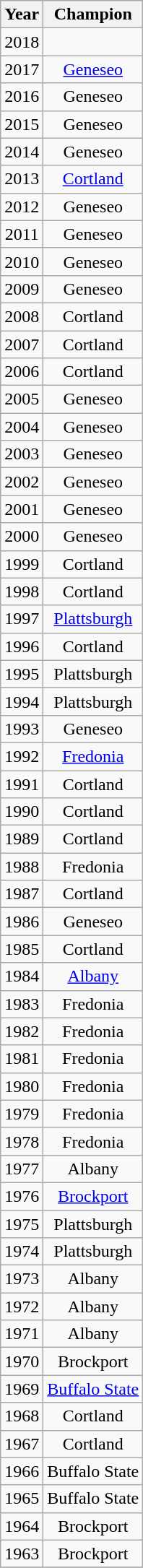<table class="wikitable" style="text-align:center" cellpadding=2 cellspacing=2>
<tr>
<th>Year</th>
<th>Champion</th>
</tr>
<tr>
<td>2018</td>
<td></td>
</tr>
<tr>
<td>2017</td>
<td><a href='#'>Geneseo</a></td>
</tr>
<tr>
<td>2016</td>
<td>Geneseo</td>
</tr>
<tr>
<td>2015</td>
<td>Geneseo</td>
</tr>
<tr>
<td>2014</td>
<td>Geneseo</td>
</tr>
<tr>
<td>2013</td>
<td><a href='#'>Cortland</a></td>
</tr>
<tr>
<td>2012</td>
<td>Geneseo</td>
</tr>
<tr>
<td>2011</td>
<td>Geneseo</td>
</tr>
<tr>
<td>2010</td>
<td>Geneseo</td>
</tr>
<tr>
<td>2009</td>
<td>Geneseo</td>
</tr>
<tr>
<td>2008</td>
<td>Cortland</td>
</tr>
<tr>
<td>2007</td>
<td>Cortland</td>
</tr>
<tr>
<td>2006</td>
<td>Cortland</td>
</tr>
<tr>
<td>2005</td>
<td>Geneseo</td>
</tr>
<tr>
<td>2004</td>
<td>Geneseo</td>
</tr>
<tr>
<td>2003</td>
<td>Geneseo</td>
</tr>
<tr>
<td>2002</td>
<td>Geneseo</td>
</tr>
<tr>
<td>2001</td>
<td>Geneseo</td>
</tr>
<tr>
<td>2000</td>
<td>Geneseo</td>
</tr>
<tr>
<td>1999</td>
<td>Cortland</td>
</tr>
<tr>
<td>1998</td>
<td>Cortland</td>
</tr>
<tr>
<td>1997</td>
<td><a href='#'>Plattsburgh</a></td>
</tr>
<tr>
<td>1996</td>
<td>Cortland</td>
</tr>
<tr>
<td>1995</td>
<td>Plattsburgh</td>
</tr>
<tr>
<td>1994</td>
<td>Plattsburgh</td>
</tr>
<tr>
<td>1993</td>
<td>Geneseo</td>
</tr>
<tr>
<td>1992</td>
<td><a href='#'>Fredonia</a></td>
</tr>
<tr>
<td>1991</td>
<td>Cortland</td>
</tr>
<tr>
<td>1990</td>
<td>Cortland</td>
</tr>
<tr>
<td>1989</td>
<td>Cortland</td>
</tr>
<tr>
<td>1988</td>
<td>Fredonia</td>
</tr>
<tr>
<td>1987</td>
<td>Cortland</td>
</tr>
<tr>
<td>1986</td>
<td>Geneseo</td>
</tr>
<tr>
<td>1985</td>
<td>Cortland</td>
</tr>
<tr>
<td>1984</td>
<td><a href='#'>Albany</a></td>
</tr>
<tr>
<td>1983</td>
<td>Fredonia</td>
</tr>
<tr>
<td>1982</td>
<td>Fredonia</td>
</tr>
<tr>
<td>1981</td>
<td>Fredonia</td>
</tr>
<tr>
<td>1980</td>
<td>Fredonia</td>
</tr>
<tr>
<td>1979</td>
<td>Fredonia</td>
</tr>
<tr>
<td>1978</td>
<td>Fredonia</td>
</tr>
<tr>
<td>1977</td>
<td>Albany</td>
</tr>
<tr>
<td>1976</td>
<td><a href='#'>Brockport</a></td>
</tr>
<tr>
<td>1975</td>
<td>Plattsburgh</td>
</tr>
<tr>
<td>1974</td>
<td>Plattsburgh</td>
</tr>
<tr>
<td>1973</td>
<td>Albany</td>
</tr>
<tr>
<td>1972</td>
<td>Albany</td>
</tr>
<tr>
<td>1971</td>
<td>Albany</td>
</tr>
<tr>
<td>1970</td>
<td>Brockport</td>
</tr>
<tr>
<td>1969</td>
<td><a href='#'>Buffalo State</a></td>
</tr>
<tr>
<td>1968</td>
<td>Cortland</td>
</tr>
<tr>
<td>1967</td>
<td>Cortland</td>
</tr>
<tr>
<td>1966</td>
<td>Buffalo State</td>
</tr>
<tr>
<td>1965</td>
<td>Buffalo State</td>
</tr>
<tr>
<td>1964</td>
<td>Brockport</td>
</tr>
<tr>
<td>1963</td>
<td>Brockport</td>
</tr>
<tr>
</tr>
</table>
